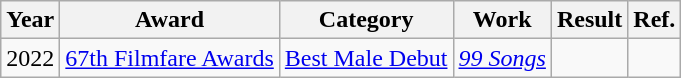<table class="wikitable">
<tr>
<th>Year</th>
<th>Award</th>
<th>Category</th>
<th>Work</th>
<th>Result</th>
<th>Ref.</th>
</tr>
<tr>
<td>2022</td>
<td><a href='#'>67th Filmfare Awards</a></td>
<td><a href='#'>Best Male Debut</a></td>
<td><em><a href='#'>99 Songs</a></em></td>
<td></td>
<td></td>
</tr>
</table>
